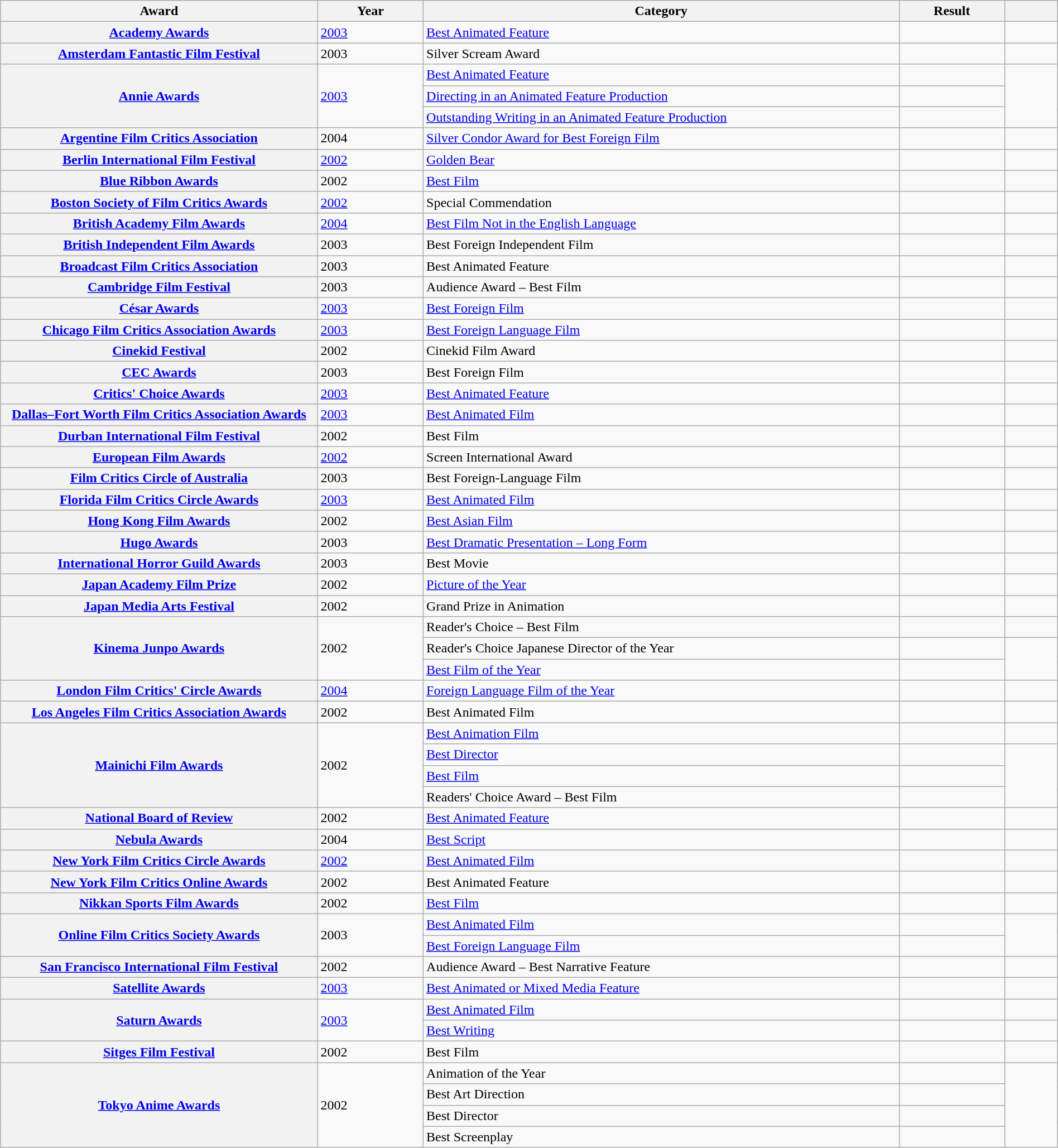<table class="wikitable plainrowheaders sortable" style="width:100%">
<tr>
<th scope="col" style="width:30%">Award</th>
<th scope="col" style="width:10%">Year</th>
<th scope="col" style="width:45%">Category</th>
<th scope="col" style="width:10%">Result</th>
<th scope="col" style="width:5%" class="unsortable"></th>
</tr>
<tr>
<th scope="row"><a href='#'>Academy Awards</a></th>
<td><a href='#'>2003</a></td>
<td><a href='#'>Best Animated Feature</a></td>
<td></td>
<td style="text-align:center;"></td>
</tr>
<tr>
<th scope="row"><a href='#'>Amsterdam Fantastic Film Festival</a></th>
<td>2003</td>
<td>Silver Scream Award</td>
<td></td>
<td style="text-align:center;"></td>
</tr>
<tr>
<th scope="row" rowspan="3"><a href='#'>Annie Awards</a></th>
<td rowspan="3"><a href='#'>2003</a></td>
<td><a href='#'>Best Animated Feature</a></td>
<td></td>
<td style="text-align:center;" rowspan="3"></td>
</tr>
<tr>
<td><a href='#'>Directing in an Animated Feature Production</a></td>
<td></td>
</tr>
<tr>
<td><a href='#'>Outstanding Writing in an Animated Feature Production</a></td>
<td></td>
</tr>
<tr>
<th scope="row"><a href='#'>Argentine Film Critics Association</a></th>
<td>2004</td>
<td><a href='#'>Silver Condor Award for Best Foreign Film</a></td>
<td></td>
<td style="text-align:center;"></td>
</tr>
<tr>
<th scope="row"><a href='#'>Berlin International Film Festival</a></th>
<td><a href='#'>2002</a></td>
<td><a href='#'>Golden Bear</a></td>
<td></td>
<td style="text-align:center;"></td>
</tr>
<tr>
<th scope="row"><a href='#'>Blue Ribbon Awards</a></th>
<td>2002</td>
<td><a href='#'>Best Film</a></td>
<td></td>
<td style="text-align:center;"></td>
</tr>
<tr>
<th scope="row"><a href='#'>Boston Society of Film Critics Awards</a></th>
<td><a href='#'>2002</a></td>
<td>Special Commendation</td>
<td></td>
<td style="text-align:center;"></td>
</tr>
<tr>
<th scope="row"><a href='#'>British Academy Film Awards</a></th>
<td><a href='#'>2004</a></td>
<td><a href='#'>Best Film Not in the English Language</a></td>
<td></td>
<td style="text-align:center;"></td>
</tr>
<tr>
<th scope="row"><a href='#'>British Independent Film Awards</a></th>
<td>2003</td>
<td>Best Foreign Independent Film</td>
<td></td>
<td style="text-align:center;"></td>
</tr>
<tr>
<th scope="row"><a href='#'>Broadcast Film Critics Association</a></th>
<td>2003</td>
<td>Best Animated Feature</td>
<td></td>
<td style="text-align:center;"></td>
</tr>
<tr>
<th scope="row"><a href='#'>Cambridge Film Festival</a></th>
<td>2003</td>
<td>Audience Award – Best Film</td>
<td></td>
<td style="text-align:center;"></td>
</tr>
<tr>
<th scope="row"><a href='#'>César Awards</a></th>
<td><a href='#'>2003</a></td>
<td><a href='#'>Best Foreign Film</a></td>
<td></td>
<td style="text-align:center;"></td>
</tr>
<tr>
<th scope="row"><a href='#'>Chicago Film Critics Association Awards</a></th>
<td><a href='#'>2003</a></td>
<td><a href='#'>Best Foreign Language Film</a></td>
<td></td>
<td style="text-align:center;"></td>
</tr>
<tr>
<th scope="row"><a href='#'>Cinekid Festival</a></th>
<td>2002</td>
<td>Cinekid Film Award</td>
<td></td>
<td style="text-align:center;"></td>
</tr>
<tr>
<th scope="row"><a href='#'>CEC Awards</a></th>
<td>2003</td>
<td>Best Foreign Film</td>
<td></td>
<td style="text-align:center;"></td>
</tr>
<tr>
<th scope="row"><a href='#'>Critics' Choice Awards</a></th>
<td><a href='#'>2003</a></td>
<td><a href='#'>Best Animated Feature</a></td>
<td></td>
<td style="text-align:center;"></td>
</tr>
<tr>
<th scope="row"><a href='#'>Dallas–Fort Worth Film Critics Association Awards</a></th>
<td><a href='#'>2003</a></td>
<td><a href='#'>Best Animated Film</a></td>
<td></td>
<td style="text-align:center;"></td>
</tr>
<tr>
<th scope="row"><a href='#'>Durban International Film Festival</a></th>
<td>2002</td>
<td>Best Film</td>
<td></td>
<td style="text-align:center;"></td>
</tr>
<tr>
<th scope="row"><a href='#'>European Film Awards</a></th>
<td><a href='#'>2002</a></td>
<td>Screen International Award</td>
<td></td>
<td style="text-align:center;"></td>
</tr>
<tr>
<th scope="row"><a href='#'>Film Critics Circle of Australia</a></th>
<td>2003</td>
<td>Best Foreign-Language Film</td>
<td></td>
<td style="text-align:center;"></td>
</tr>
<tr>
<th scope="row"><a href='#'>Florida Film Critics Circle Awards</a></th>
<td><a href='#'>2003</a></td>
<td><a href='#'>Best Animated Film</a></td>
<td></td>
<td style="text-align:center;"></td>
</tr>
<tr>
<th scope="row"><a href='#'>Hong Kong Film Awards</a></th>
<td>2002</td>
<td><a href='#'>Best Asian Film</a></td>
<td></td>
<td style="text-align:center;"></td>
</tr>
<tr>
<th scope="row"><a href='#'>Hugo Awards</a></th>
<td>2003</td>
<td><a href='#'>Best Dramatic Presentation – Long Form</a></td>
<td></td>
<td style="text-align:center;"></td>
</tr>
<tr>
<th scope="row"><a href='#'>International Horror Guild Awards</a></th>
<td>2003</td>
<td>Best Movie</td>
<td></td>
<td style="text-align:center;"></td>
</tr>
<tr>
<th scope="row"><a href='#'>Japan Academy Film Prize</a></th>
<td>2002</td>
<td><a href='#'>Picture of the Year</a></td>
<td></td>
<td style="text-align:center;"></td>
</tr>
<tr>
<th scope="row"><a href='#'>Japan Media Arts Festival</a></th>
<td>2002</td>
<td>Grand Prize in Animation</td>
<td></td>
<td style="text-align:center;"></td>
</tr>
<tr>
<th scope="row" rowspan="3"><a href='#'>Kinema Junpo Awards</a></th>
<td rowspan="3">2002</td>
<td>Reader's Choice – Best Film</td>
<td></td>
<td style="text-align:center;"></td>
</tr>
<tr>
<td>Reader's Choice Japanese Director of the Year</td>
<td></td>
<td style="text-align:center;" rowspan="2"></td>
</tr>
<tr>
<td><a href='#'>Best Film of the Year</a></td>
<td></td>
</tr>
<tr>
<th scope="row"><a href='#'>London Film Critics' Circle Awards</a></th>
<td><a href='#'>2004</a></td>
<td><a href='#'>Foreign Language Film of the Year</a></td>
<td></td>
<td style="text-align:center;"></td>
</tr>
<tr>
<th scope="row"><a href='#'>Los Angeles Film Critics Association Awards</a></th>
<td>2002</td>
<td>Best Animated Film</td>
<td></td>
<td style="text-align:center;"></td>
</tr>
<tr>
<th scope="row" rowspan="4"><a href='#'>Mainichi Film Awards</a></th>
<td rowspan="4">2002</td>
<td><a href='#'>Best Animation Film</a></td>
<td></td>
<td style="text-align:center;"></td>
</tr>
<tr>
<td><a href='#'>Best Director</a></td>
<td></td>
<td style="text-align:center;" rowspan="3"></td>
</tr>
<tr>
<td><a href='#'>Best Film</a></td>
<td></td>
</tr>
<tr>
<td>Readers' Choice Award – Best Film</td>
<td></td>
</tr>
<tr>
<th scope="row"><a href='#'>National Board of Review</a></th>
<td>2002</td>
<td><a href='#'>Best Animated Feature</a></td>
<td></td>
<td style="text-align:center;"></td>
</tr>
<tr>
<th scope="row"><a href='#'>Nebula Awards</a></th>
<td>2004</td>
<td><a href='#'>Best Script</a></td>
<td></td>
<td style="text-align:center;"></td>
</tr>
<tr>
<th scope="row"><a href='#'>New York Film Critics Circle Awards</a></th>
<td><a href='#'>2002</a></td>
<td><a href='#'>Best Animated Film</a></td>
<td></td>
<td style="text-align:center;"></td>
</tr>
<tr>
<th scope="row"><a href='#'>New York Film Critics Online Awards</a></th>
<td>2002</td>
<td>Best Animated Feature</td>
<td></td>
<td style="text-align:center;"></td>
</tr>
<tr>
<th scope="row"><a href='#'>Nikkan Sports Film Awards</a></th>
<td>2002</td>
<td><a href='#'>Best Film</a></td>
<td></td>
<td style="text-align:center;"></td>
</tr>
<tr>
<th scope="row" rowspan="2"><a href='#'>Online Film Critics Society Awards</a></th>
<td rowspan="2">2003</td>
<td><a href='#'>Best Animated Film</a></td>
<td></td>
<td style="text-align:center;" rowspan="2"></td>
</tr>
<tr>
<td><a href='#'>Best Foreign Language Film</a></td>
<td></td>
</tr>
<tr>
<th scope="row"><a href='#'>San Francisco International Film Festival</a></th>
<td>2002</td>
<td>Audience Award – Best Narrative Feature</td>
<td></td>
<td style="text-align:center;"></td>
</tr>
<tr>
<th scope="row"><a href='#'>Satellite Awards</a></th>
<td><a href='#'>2003</a></td>
<td><a href='#'>Best Animated or Mixed Media Feature</a></td>
<td></td>
<td style="text-align:center;"></td>
</tr>
<tr>
<th scope="row" rowspan="2"><a href='#'>Saturn Awards</a></th>
<td rowspan="2"><a href='#'>2003</a></td>
<td><a href='#'>Best Animated Film</a></td>
<td></td>
<td style="text-align:center;"></td>
</tr>
<tr>
<td><a href='#'>Best Writing</a></td>
<td></td>
<td style="text-align:center;"></td>
</tr>
<tr>
<th scope="row"><a href='#'>Sitges Film Festival</a></th>
<td>2002</td>
<td>Best Film</td>
<td></td>
<td style="text-align:center;"></td>
</tr>
<tr>
<th scope="row" rowspan="4"><a href='#'>Tokyo Anime Awards</a></th>
<td rowspan="4">2002</td>
<td>Animation of the Year</td>
<td></td>
<td style="text-align:center;" rowspan="4"></td>
</tr>
<tr>
<td>Best Art Direction</td>
<td></td>
</tr>
<tr>
<td>Best Director</td>
<td></td>
</tr>
<tr>
<td>Best Screenplay</td>
<td></td>
</tr>
</table>
